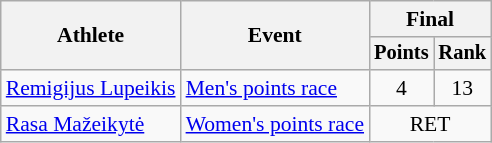<table class="wikitable" style="font-size:90%">
<tr>
<th rowspan="2">Athlete</th>
<th rowspan="2">Event</th>
<th colspan=2>Final</th>
</tr>
<tr style="font-size:95%">
<th>Points</th>
<th>Rank</th>
</tr>
<tr align=center>
<td align=left><a href='#'>Remigijus Lupeikis</a></td>
<td align=left><a href='#'>Men's points race</a></td>
<td>4</td>
<td>13</td>
</tr>
<tr align=center>
<td align=left><a href='#'>Rasa Mažeikytė</a></td>
<td align=left><a href='#'>Women's points race</a></td>
<td colspan=2>RET</td>
</tr>
</table>
